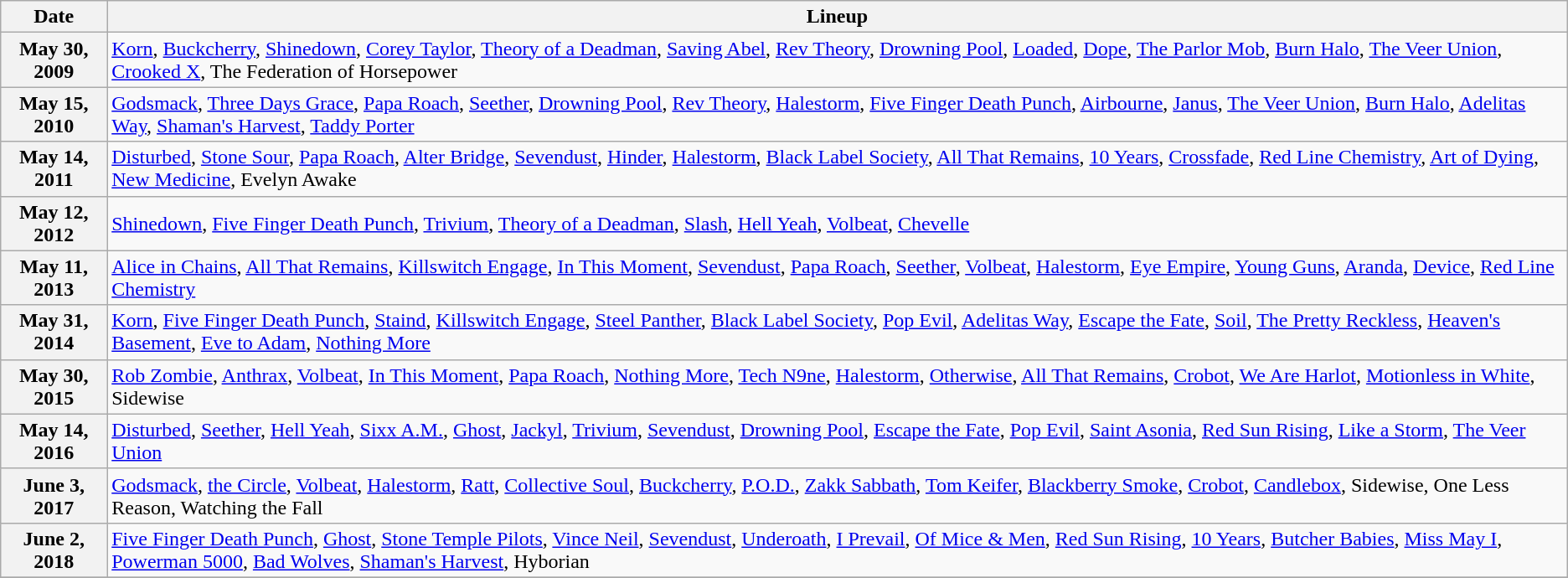<table class="wikitable">
<tr>
<th>Date</th>
<th colspan="4">Lineup</th>
</tr>
<tr>
<th>May 30, 2009</th>
<td colspan="4"><a href='#'>Korn</a>, <a href='#'>Buckcherry</a>, <a href='#'>Shinedown</a>, <a href='#'>Corey Taylor</a>, <a href='#'>Theory of a Deadman</a>, <a href='#'>Saving Abel</a>, <a href='#'>Rev Theory</a>, <a href='#'>Drowning Pool</a>, <a href='#'>Loaded</a>, <a href='#'>Dope</a>, <a href='#'>The Parlor Mob</a>, <a href='#'>Burn Halo</a>, <a href='#'>The Veer Union</a>, <a href='#'>Crooked X</a>, The Federation of Horsepower</td>
</tr>
<tr>
<th>May 15, 2010</th>
<td colspan="4"><a href='#'>Godsmack</a>, <a href='#'>Three Days Grace</a>, <a href='#'>Papa Roach</a>, <a href='#'>Seether</a>, <a href='#'>Drowning Pool</a>, <a href='#'>Rev Theory</a>, <a href='#'>Halestorm</a>, <a href='#'>Five Finger Death Punch</a>, <a href='#'>Airbourne</a>,  <a href='#'>Janus</a>, <a href='#'>The Veer Union</a>, <a href='#'>Burn Halo</a>, <a href='#'>Adelitas Way</a>, <a href='#'>Shaman's Harvest</a>, <a href='#'>Taddy Porter</a></td>
</tr>
<tr>
<th>May 14, 2011</th>
<td colspan="4"><a href='#'>Disturbed</a>, <a href='#'>Stone Sour</a>, <a href='#'>Papa Roach</a>, <a href='#'>Alter Bridge</a>, <a href='#'>Sevendust</a>, <a href='#'>Hinder</a>, <a href='#'>Halestorm</a>, <a href='#'>Black Label Society</a>, <a href='#'>All That Remains</a>, <a href='#'>10 Years</a>, <a href='#'>Crossfade</a>, <a href='#'>Red Line Chemistry</a>, <a href='#'>Art of Dying</a>, <a href='#'>New Medicine</a>, Evelyn Awake</td>
</tr>
<tr>
<th>May 12, 2012</th>
<td colspan="4"><a href='#'>Shinedown</a>, <a href='#'>Five Finger Death Punch</a>,  <a href='#'>Trivium</a>, <a href='#'>Theory of a Deadman</a>, <a href='#'>Slash</a>, <a href='#'>Hell Yeah</a>, <a href='#'>Volbeat</a>, <a href='#'>Chevelle</a></td>
</tr>
<tr>
<th>May 11, 2013</th>
<td colspan="4"><a href='#'>Alice in Chains</a>, <a href='#'>All That Remains</a>, <a href='#'>Killswitch Engage</a>, <a href='#'>In This Moment</a>, <a href='#'>Sevendust</a>, <a href='#'>Papa Roach</a>, <a href='#'>Seether</a>, <a href='#'>Volbeat</a>, <a href='#'>Halestorm</a>, <a href='#'>Eye Empire</a>, <a href='#'>Young Guns</a>, <a href='#'>Aranda</a>, <a href='#'>Device</a>, <a href='#'>Red Line Chemistry</a></td>
</tr>
<tr>
<th>May 31, 2014</th>
<td colspan="4"><a href='#'>Korn</a>, <a href='#'>Five Finger Death Punch</a>, <a href='#'>Staind</a>, <a href='#'>Killswitch Engage</a>, <a href='#'>Steel Panther</a>, <a href='#'>Black Label Society</a>, <a href='#'>Pop Evil</a>, <a href='#'>Adelitas Way</a>, <a href='#'>Escape the Fate</a>,  <a href='#'>Soil</a>, <a href='#'>The Pretty Reckless</a>, <a href='#'>Heaven's Basement</a>, <a href='#'>Eve to Adam</a>, <a href='#'>Nothing More</a></td>
</tr>
<tr>
<th>May 30, 2015</th>
<td colspan="4"><a href='#'>Rob Zombie</a>,  <a href='#'>Anthrax</a>, <a href='#'>Volbeat</a>, <a href='#'>In This Moment</a>, <a href='#'>Papa Roach</a>, <a href='#'>Nothing More</a>, <a href='#'>Tech N9ne</a>, <a href='#'>Halestorm</a>, <a href='#'>Otherwise</a>, <a href='#'>All That Remains</a>, <a href='#'>Crobot</a>, <a href='#'>We Are Harlot</a>, <a href='#'>Motionless in White</a>, Sidewise</td>
</tr>
<tr>
<th>May 14, 2016</th>
<td colspan="4"><a href='#'>Disturbed</a>, <a href='#'>Seether</a>, <a href='#'>Hell Yeah</a>, <a href='#'>Sixx A.M.</a>,  <a href='#'>Ghost</a>, <a href='#'>Jackyl</a>,  <a href='#'>Trivium</a>, <a href='#'>Sevendust</a>, <a href='#'>Drowning Pool</a>, <a href='#'>Escape the Fate</a>, <a href='#'>Pop Evil</a>, <a href='#'>Saint Asonia</a>, <a href='#'>Red Sun Rising</a>, <a href='#'>Like a Storm</a>, <a href='#'>The Veer Union</a></td>
</tr>
<tr>
<th>June 3, 2017</th>
<td colspan="4"><a href='#'>Godsmack</a>, <a href='#'>the Circle</a>, <a href='#'>Volbeat</a>, <a href='#'>Halestorm</a>, <a href='#'>Ratt</a>, <a href='#'>Collective Soul</a>, <a href='#'>Buckcherry</a>, <a href='#'>P.O.D.</a>,  <a href='#'>Zakk Sabbath</a>, <a href='#'>Tom Keifer</a>, <a href='#'>Blackberry Smoke</a>, <a href='#'>Crobot</a>, <a href='#'>Candlebox</a>, Sidewise, One Less Reason, Watching the Fall</td>
</tr>
<tr>
<th>June 2, 2018</th>
<td colspan="4"><a href='#'>Five Finger Death Punch</a>,  <a href='#'>Ghost</a>, <a href='#'>Stone Temple Pilots</a>, <a href='#'>Vince Neil</a>, <a href='#'>Sevendust</a>, <a href='#'>Underoath</a>, <a href='#'>I Prevail</a>,  <a href='#'>Of Mice & Men</a>, <a href='#'>Red Sun Rising</a>, <a href='#'>10 Years</a>, <a href='#'>Butcher Babies</a>, <a href='#'>Miss May I</a>, <a href='#'>Powerman 5000</a>, <a href='#'>Bad Wolves</a>, <a href='#'>Shaman's Harvest</a>, Hyborian</td>
</tr>
<tr>
</tr>
</table>
